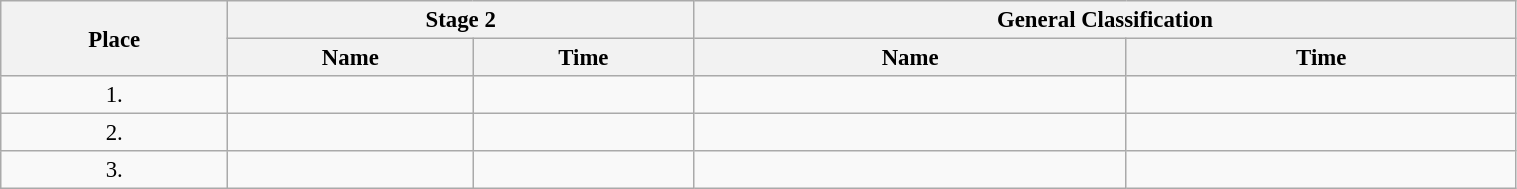<table class=wikitable style="font-size:95%" width="80%">
<tr>
<th rowspan="2">Place</th>
<th colspan="2">Stage 2</th>
<th colspan="2">General Classification</th>
</tr>
<tr>
<th>Name</th>
<th>Time</th>
<th>Name</th>
<th>Time</th>
</tr>
<tr>
<td align="center">1.</td>
<td></td>
<td></td>
<td></td>
<td></td>
</tr>
<tr>
<td align="center">2.</td>
<td></td>
<td></td>
<td></td>
<td></td>
</tr>
<tr>
<td align="center">3.</td>
<td></td>
<td></td>
<td></td>
<td></td>
</tr>
</table>
